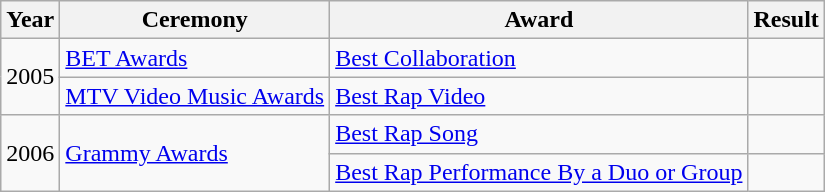<table class="wikitable">
<tr>
<th>Year</th>
<th>Ceremony</th>
<th>Award</th>
<th>Result</th>
</tr>
<tr>
<td rowspan="2">2005</td>
<td><a href='#'>BET Awards</a></td>
<td><a href='#'>Best Collaboration</a></td>
<td></td>
</tr>
<tr>
<td><a href='#'>MTV Video Music Awards</a></td>
<td><a href='#'>Best Rap Video</a></td>
<td></td>
</tr>
<tr>
<td rowspan="2">2006</td>
<td rowspan="2"><a href='#'>Grammy Awards</a></td>
<td><a href='#'>Best Rap Song</a></td>
<td></td>
</tr>
<tr>
<td><a href='#'>Best Rap Performance By a Duo or Group</a></td>
<td></td>
</tr>
</table>
